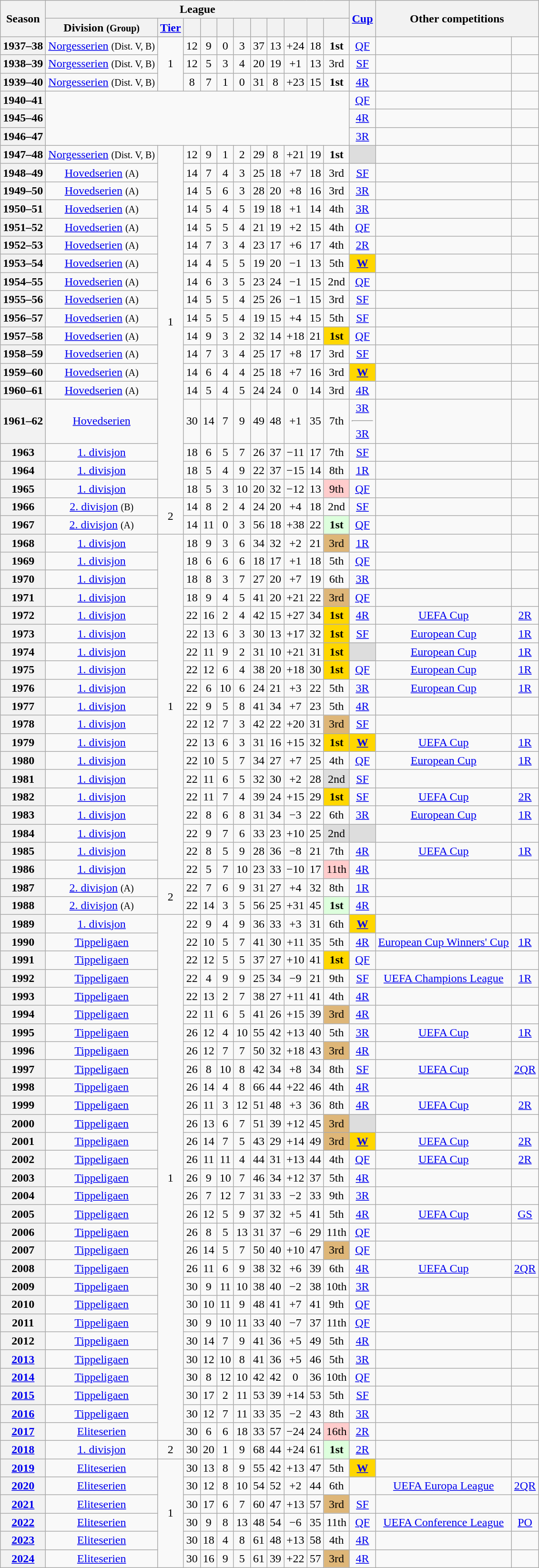<table class="wikitable sortable plainrowheaders" style="text-align: center;">
<tr>
<th scope=col rowspan="2">Season</th>
<th colspan="11">League</th>
<th scope=col rowspan="2"><a href='#'>Cup</a></th>
<th scope=col colspan="2" rowspan="2">Other competitions</th>
</tr>
<tr>
<th>Division <small>(Group)</small></th>
<th><a href='#'>Tier</a></th>
<th></th>
<th></th>
<th></th>
<th></th>
<th></th>
<th></th>
<th></th>
<th></th>
<th></th>
</tr>
<tr>
<th scope="row">1937–38</th>
<td><a href='#'>Norgesserien</a> <small>(Dist. V, B)</small></td>
<td rowspan="3" scope="col">1</td>
<td>12</td>
<td>9</td>
<td>0</td>
<td>3</td>
<td>37</td>
<td>13</td>
<td>+24</td>
<td>18</td>
<td><strong>1st</strong></td>
<td><a href='#'>QF</a></td>
<td></td>
<td></td>
</tr>
<tr>
<th scope="row">1938–39</th>
<td><a href='#'>Norgesserien</a> <small>(Dist. V, B)</small></td>
<td>12</td>
<td>5</td>
<td>3</td>
<td>4</td>
<td>20</td>
<td>19</td>
<td>+1</td>
<td>13</td>
<td>3rd</td>
<td><a href='#'>SF</a></td>
<td></td>
<td></td>
</tr>
<tr>
<th scope="row">1939–40</th>
<td><a href='#'>Norgesserien</a> <small>(Dist. V, B)</small></td>
<td>8</td>
<td>7</td>
<td>1</td>
<td>0</td>
<td>31</td>
<td>8</td>
<td>+23</td>
<td>15</td>
<td><strong>1st</strong></td>
<td><a href='#'>4R</a></td>
<td></td>
<td></td>
</tr>
<tr>
<th scope="row">1940–41</th>
<td colspan="11" rowspan="3"></td>
<td><a href='#'>QF</a></td>
<td></td>
<td></td>
</tr>
<tr>
<th scope="row">1945–46</th>
<td><a href='#'>4R</a></td>
<td></td>
<td></td>
</tr>
<tr>
<th scope="row">1946–47</th>
<td><a href='#'>3R</a></td>
<td></td>
<td></td>
</tr>
<tr>
<th scope="row">1947–48</th>
<td><a href='#'>Norgesserien</a> <small>(Dist. V, B)</small></td>
<td rowspan="18" scope="col">1</td>
<td>12</td>
<td>9</td>
<td>1</td>
<td>2</td>
<td>29</td>
<td>8</td>
<td>+21</td>
<td>19</td>
<td><strong>1st</strong></td>
<td bgcolor="#ddd"></td>
<td></td>
<td></td>
</tr>
<tr>
<th scope="row">1948–49</th>
<td><a href='#'>Hovedserien</a> <small>(A)</small></td>
<td>14</td>
<td>7</td>
<td>4</td>
<td>3</td>
<td>25</td>
<td>18</td>
<td>+7</td>
<td>18</td>
<td>3rd</td>
<td><a href='#'>SF</a></td>
<td></td>
<td></td>
</tr>
<tr>
<th scope="row">1949–50</th>
<td><a href='#'>Hovedserien</a> <small>(A)</small></td>
<td>14</td>
<td>5</td>
<td>6</td>
<td>3</td>
<td>28</td>
<td>20</td>
<td>+8</td>
<td>16</td>
<td>3rd</td>
<td><a href='#'>3R</a></td>
<td></td>
<td></td>
</tr>
<tr>
<th scope="row">1950–51</th>
<td><a href='#'>Hovedserien</a> <small>(A)</small></td>
<td>14</td>
<td>5</td>
<td>4</td>
<td>5</td>
<td>19</td>
<td>18</td>
<td>+1</td>
<td>14</td>
<td>4th</td>
<td><a href='#'>3R</a></td>
<td></td>
<td></td>
</tr>
<tr>
<th scope="row">1951–52</th>
<td><a href='#'>Hovedserien</a> <small>(A)</small></td>
<td>14</td>
<td>5</td>
<td>5</td>
<td>4</td>
<td>21</td>
<td>19</td>
<td>+2</td>
<td>15</td>
<td>4th</td>
<td><a href='#'>QF</a></td>
<td></td>
<td></td>
</tr>
<tr>
<th scope="row">1952–53</th>
<td><a href='#'>Hovedserien</a> <small>(A)</small></td>
<td>14</td>
<td>7</td>
<td>3</td>
<td>4</td>
<td>23</td>
<td>17</td>
<td>+6</td>
<td>17</td>
<td>4th</td>
<td><a href='#'>2R</a></td>
<td></td>
<td></td>
</tr>
<tr>
<th scope="row">1953–54</th>
<td><a href='#'>Hovedserien</a> <small>(A)</small></td>
<td>14</td>
<td>4</td>
<td>5</td>
<td>5</td>
<td>19</td>
<td>20</td>
<td>−1</td>
<td>13</td>
<td>5th</td>
<td bgcolor="gold"><strong><a href='#'>W</a></strong></td>
<td></td>
<td></td>
</tr>
<tr>
<th scope="row">1954–55</th>
<td><a href='#'>Hovedserien</a> <small>(A)</small></td>
<td>14</td>
<td>6</td>
<td>3</td>
<td>5</td>
<td>23</td>
<td>24</td>
<td>−1</td>
<td>15</td>
<td>2nd</td>
<td><a href='#'>QF</a></td>
<td></td>
<td></td>
</tr>
<tr>
<th scope="row">1955–56</th>
<td><a href='#'>Hovedserien</a> <small>(A)</small></td>
<td>14</td>
<td>5</td>
<td>5</td>
<td>4</td>
<td>25</td>
<td>26</td>
<td>−1</td>
<td>15</td>
<td>3rd</td>
<td><a href='#'>SF</a></td>
<td></td>
<td></td>
</tr>
<tr>
<th scope="row">1956–57</th>
<td><a href='#'>Hovedserien</a> <small>(A)</small></td>
<td>14</td>
<td>5</td>
<td>5</td>
<td>4</td>
<td>19</td>
<td>15</td>
<td>+4</td>
<td>15</td>
<td>5th</td>
<td><a href='#'>SF</a></td>
<td></td>
<td></td>
</tr>
<tr>
<th scope="row">1957–58</th>
<td><a href='#'>Hovedserien</a> <small>(A)</small></td>
<td>14</td>
<td>9</td>
<td>3</td>
<td>2</td>
<td>32</td>
<td>14</td>
<td>+18</td>
<td>21</td>
<td bgcolor="gold"><strong>1st</strong></td>
<td><a href='#'>QF</a></td>
<td></td>
<td></td>
</tr>
<tr>
<th scope="row">1958–59</th>
<td><a href='#'>Hovedserien</a> <small>(A)</small></td>
<td>14</td>
<td>7</td>
<td>3</td>
<td>4</td>
<td>25</td>
<td>17</td>
<td>+8</td>
<td>17</td>
<td>3rd</td>
<td><a href='#'>SF</a></td>
<td></td>
<td></td>
</tr>
<tr>
<th scope="row">1959–60</th>
<td><a href='#'>Hovedserien</a> <small>(A)</small></td>
<td>14</td>
<td>6</td>
<td>4</td>
<td>4</td>
<td>25</td>
<td>18</td>
<td>+7</td>
<td>16</td>
<td>3rd</td>
<td bgcolor="gold"><strong><a href='#'>W</a></strong></td>
<td></td>
<td></td>
</tr>
<tr>
<th scope="row">1960–61</th>
<td><a href='#'>Hovedserien</a> <small>(A)</small></td>
<td>14</td>
<td>5</td>
<td>4</td>
<td>5</td>
<td>24</td>
<td>24</td>
<td>0</td>
<td>14</td>
<td>3rd</td>
<td><a href='#'>4R</a></td>
<td></td>
<td></td>
</tr>
<tr>
<th scope="row">1961–62</th>
<td><a href='#'>Hovedserien</a></td>
<td>30</td>
<td>14</td>
<td>7</td>
<td>9</td>
<td>49</td>
<td>48</td>
<td>+1</td>
<td>35</td>
<td>7th</td>
<td><a href='#'>3R</a><hr><a href='#'>3R</a></td>
<td></td>
<td></td>
</tr>
<tr>
<th scope="row">1963</th>
<td><a href='#'>1. divisjon</a></td>
<td>18</td>
<td>6</td>
<td>5</td>
<td>7</td>
<td>26</td>
<td>37</td>
<td>−11</td>
<td>17</td>
<td>7th</td>
<td><a href='#'>SF</a></td>
<td></td>
<td></td>
</tr>
<tr>
<th scope="row">1964</th>
<td><a href='#'>1. divisjon</a></td>
<td>18</td>
<td>5</td>
<td>4</td>
<td>9</td>
<td>22</td>
<td>37</td>
<td>−15</td>
<td>14</td>
<td>8th</td>
<td><a href='#'>1R</a></td>
<td></td>
<td></td>
</tr>
<tr>
<th scope="row">1965</th>
<td><a href='#'>1. divisjon</a></td>
<td>18</td>
<td>5</td>
<td>3</td>
<td>10</td>
<td>20</td>
<td>32</td>
<td>−12</td>
<td>13</td>
<td bgcolor="#FFCCCC">9th</td>
<td><a href='#'>QF</a></td>
<td></td>
<td></td>
</tr>
<tr>
<th scope="row">1966</th>
<td><a href='#'>2. divisjon</a> <small>(B)</small></td>
<td rowspan="2" scope="col">2</td>
<td>14</td>
<td>8</td>
<td>2</td>
<td>4</td>
<td>24</td>
<td>20</td>
<td>+4</td>
<td>18</td>
<td>2nd</td>
<td><a href='#'>SF</a></td>
<td></td>
<td></td>
</tr>
<tr>
<th scope="row">1967</th>
<td><a href='#'>2. divisjon</a> <small>(A)</small></td>
<td>14</td>
<td>11</td>
<td>0</td>
<td>3</td>
<td>56</td>
<td>18</td>
<td>+38</td>
<td>22</td>
<td bgcolor="#DDFFDD"><strong>1st</strong></td>
<td><a href='#'>QF</a></td>
<td></td>
<td></td>
</tr>
<tr>
<th scope="row">1968</th>
<td><a href='#'>1. divisjon</a></td>
<td rowspan="19" scope="col">1</td>
<td>18</td>
<td>9</td>
<td>3</td>
<td>6</td>
<td>34</td>
<td>32</td>
<td>+2</td>
<td>21</td>
<td bgcolor="#deb678">3rd</td>
<td><a href='#'>1R</a></td>
<td></td>
<td></td>
</tr>
<tr>
<th scope="row">1969</th>
<td><a href='#'>1. divisjon</a></td>
<td>18</td>
<td>6</td>
<td>6</td>
<td>6</td>
<td>18</td>
<td>17</td>
<td>+1</td>
<td>18</td>
<td>5th</td>
<td><a href='#'>QF</a></td>
<td></td>
<td></td>
</tr>
<tr>
<th scope="row">1970</th>
<td><a href='#'>1. divisjon</a></td>
<td>18</td>
<td>8</td>
<td>3</td>
<td>7</td>
<td>27</td>
<td>20</td>
<td>+7</td>
<td>19</td>
<td>6th</td>
<td><a href='#'>3R</a></td>
<td></td>
<td></td>
</tr>
<tr>
<th scope="row">1971</th>
<td><a href='#'>1. divisjon</a></td>
<td>18</td>
<td>9</td>
<td>4</td>
<td>5</td>
<td>41</td>
<td>20</td>
<td>+21</td>
<td>22</td>
<td bgcolor="#deb678">3rd</td>
<td><a href='#'>QF</a></td>
<td></td>
<td></td>
</tr>
<tr>
<th scope="row">1972</th>
<td><a href='#'>1. divisjon</a></td>
<td>22</td>
<td>16</td>
<td>2</td>
<td>4</td>
<td>42</td>
<td>15</td>
<td>+27</td>
<td>34</td>
<td bgcolor="gold"><strong>1st</strong></td>
<td><a href='#'>4R</a></td>
<td><a href='#'>UEFA Cup</a></td>
<td><a href='#'>2R</a></td>
</tr>
<tr>
<th scope="row">1973</th>
<td><a href='#'>1. divisjon</a></td>
<td>22</td>
<td>13</td>
<td>6</td>
<td>3</td>
<td>30</td>
<td>13</td>
<td>+17</td>
<td>32</td>
<td bgcolor="gold"><strong>1st</strong></td>
<td><a href='#'>SF</a></td>
<td><a href='#'>European Cup</a></td>
<td><a href='#'>1R</a></td>
</tr>
<tr>
<th scope="row">1974</th>
<td><a href='#'>1. divisjon</a></td>
<td>22</td>
<td>11</td>
<td>9</td>
<td>2</td>
<td>31</td>
<td>10</td>
<td>+21</td>
<td>31</td>
<td bgcolor="gold"><strong>1st</strong></td>
<td bgcolor="#ddd"></td>
<td><a href='#'>European Cup</a></td>
<td><a href='#'>1R</a></td>
</tr>
<tr>
<th scope="row">1975</th>
<td><a href='#'>1. divisjon</a></td>
<td>22</td>
<td>12</td>
<td>6</td>
<td>4</td>
<td>38</td>
<td>20</td>
<td>+18</td>
<td>30</td>
<td bgcolor="gold"><strong>1st</strong></td>
<td><a href='#'>QF</a></td>
<td><a href='#'>European Cup</a></td>
<td><a href='#'>1R</a></td>
</tr>
<tr>
<th scope="row">1976</th>
<td><a href='#'>1. divisjon</a></td>
<td>22</td>
<td>6</td>
<td>10</td>
<td>6</td>
<td>24</td>
<td>21</td>
<td>+3</td>
<td>22</td>
<td>5th</td>
<td><a href='#'>3R</a></td>
<td><a href='#'>European Cup</a></td>
<td><a href='#'>1R</a></td>
</tr>
<tr>
<th scope="row">1977</th>
<td><a href='#'>1. divisjon</a></td>
<td>22</td>
<td>9</td>
<td>5</td>
<td>8</td>
<td>41</td>
<td>34</td>
<td>+7</td>
<td>23</td>
<td>5th</td>
<td><a href='#'>4R</a></td>
<td></td>
<td></td>
</tr>
<tr>
<th scope="row">1978</th>
<td><a href='#'>1. divisjon</a></td>
<td>22</td>
<td>12</td>
<td>7</td>
<td>3</td>
<td>42</td>
<td>22</td>
<td>+20</td>
<td>31</td>
<td bgcolor="#deb678">3rd</td>
<td><a href='#'>SF</a></td>
<td></td>
<td></td>
</tr>
<tr>
<th scope="row">1979</th>
<td><a href='#'>1. divisjon</a></td>
<td>22</td>
<td>13</td>
<td>6</td>
<td>3</td>
<td>31</td>
<td>16</td>
<td>+15</td>
<td>32</td>
<td bgcolor="gold"><strong>1st</strong></td>
<td bgcolor="gold"><strong><a href='#'>W</a></strong></td>
<td><a href='#'>UEFA Cup</a></td>
<td><a href='#'>1R</a></td>
</tr>
<tr>
<th scope="row">1980</th>
<td><a href='#'>1. divisjon</a></td>
<td>22</td>
<td>10</td>
<td>5</td>
<td>7</td>
<td>34</td>
<td>27</td>
<td>+7</td>
<td>25</td>
<td>4th</td>
<td><a href='#'>QF</a></td>
<td><a href='#'>European Cup</a></td>
<td><a href='#'>1R</a></td>
</tr>
<tr>
<th scope="row">1981</th>
<td><a href='#'>1. divisjon</a></td>
<td>22</td>
<td>11</td>
<td>6</td>
<td>5</td>
<td>32</td>
<td>30</td>
<td>+2</td>
<td>28</td>
<td bgcolor="#ddd">2nd</td>
<td><a href='#'>SF</a></td>
<td></td>
<td></td>
</tr>
<tr>
<th scope="row">1982</th>
<td><a href='#'>1. divisjon</a></td>
<td>22</td>
<td>11</td>
<td>7</td>
<td>4</td>
<td>39</td>
<td>24</td>
<td>+15</td>
<td>29</td>
<td bgcolor="gold"><strong>1st</strong></td>
<td><a href='#'>SF</a></td>
<td><a href='#'>UEFA Cup</a></td>
<td><a href='#'>2R</a></td>
</tr>
<tr>
<th scope="row">1983</th>
<td><a href='#'>1. divisjon</a></td>
<td>22</td>
<td>8</td>
<td>6</td>
<td>8</td>
<td>31</td>
<td>34</td>
<td>−3</td>
<td>22</td>
<td>6th</td>
<td><a href='#'>3R</a></td>
<td><a href='#'>European Cup</a></td>
<td><a href='#'>1R</a></td>
</tr>
<tr>
<th scope="row">1984</th>
<td><a href='#'>1. divisjon</a></td>
<td>22</td>
<td>9</td>
<td>7</td>
<td>6</td>
<td>33</td>
<td>23</td>
<td>+10</td>
<td>25</td>
<td bgcolor="#ddd">2nd</td>
<td bgcolor="#ddd"></td>
<td></td>
<td></td>
</tr>
<tr>
<th scope="row">1985</th>
<td><a href='#'>1. divisjon</a></td>
<td>22</td>
<td>8</td>
<td>5</td>
<td>9</td>
<td>28</td>
<td>36</td>
<td>−8</td>
<td>21</td>
<td>7th</td>
<td><a href='#'>4R</a></td>
<td><a href='#'>UEFA Cup</a></td>
<td><a href='#'>1R</a></td>
</tr>
<tr>
<th scope="row">1986</th>
<td><a href='#'>1. divisjon</a></td>
<td>22</td>
<td>5</td>
<td>7</td>
<td>10</td>
<td>23</td>
<td>33</td>
<td>−10</td>
<td>17</td>
<td bgcolor="#FFCCCC">11th</td>
<td><a href='#'>4R</a></td>
<td></td>
<td></td>
</tr>
<tr>
<th scope="row">1987</th>
<td><a href='#'>2. divisjon</a> <small>(A)</small></td>
<td rowspan="2" scope="col">2</td>
<td>22</td>
<td>7</td>
<td>6</td>
<td>9</td>
<td>31</td>
<td>27</td>
<td>+4</td>
<td>32</td>
<td>8th</td>
<td><a href='#'>1R</a></td>
<td></td>
<td></td>
</tr>
<tr>
<th scope="row">1988</th>
<td><a href='#'>2. divisjon</a> <small>(A)</small></td>
<td>22</td>
<td>14</td>
<td>3</td>
<td>5</td>
<td>56</td>
<td>25</td>
<td>+31</td>
<td>45</td>
<td bgcolor="#DDFFDD"><strong>1st</strong></td>
<td><a href='#'>4R</a></td>
<td></td>
<td></td>
</tr>
<tr>
<th scope="row">1989</th>
<td><a href='#'>1. divisjon</a></td>
<td rowspan="29" scope="col">1</td>
<td>22</td>
<td>9</td>
<td>4</td>
<td>9</td>
<td>36</td>
<td>33</td>
<td>+3</td>
<td>31</td>
<td>6th</td>
<td bgcolor="gold"><strong><a href='#'>W</a></strong></td>
<td></td>
<td></td>
</tr>
<tr>
<th scope="row">1990</th>
<td><a href='#'>Tippeligaen</a></td>
<td>22</td>
<td>10</td>
<td>5</td>
<td>7</td>
<td>41</td>
<td>30</td>
<td>+11</td>
<td>35</td>
<td>5th</td>
<td><a href='#'>4R</a></td>
<td><a href='#'>European Cup Winners' Cup</a></td>
<td><a href='#'>1R</a></td>
</tr>
<tr>
<th scope="row">1991</th>
<td><a href='#'>Tippeligaen</a></td>
<td>22</td>
<td>12</td>
<td>5</td>
<td>5</td>
<td>37</td>
<td>27</td>
<td>+10</td>
<td>41</td>
<td bgcolor="gold"><strong>1st</strong></td>
<td><a href='#'>QF</a></td>
<td></td>
<td></td>
</tr>
<tr>
<th scope="row">1992</th>
<td><a href='#'>Tippeligaen</a></td>
<td>22</td>
<td>4</td>
<td>9</td>
<td>9</td>
<td>25</td>
<td>34</td>
<td>−9</td>
<td>21</td>
<td>9th</td>
<td><a href='#'>SF</a></td>
<td><a href='#'>UEFA Champions League</a></td>
<td><a href='#'>1R</a></td>
</tr>
<tr>
<th scope="row">1993</th>
<td><a href='#'>Tippeligaen</a></td>
<td>22</td>
<td>13</td>
<td>2</td>
<td>7</td>
<td>38</td>
<td>27</td>
<td>+11</td>
<td>41</td>
<td>4th</td>
<td><a href='#'>4R</a></td>
<td></td>
<td></td>
</tr>
<tr>
<th scope="row">1994</th>
<td><a href='#'>Tippeligaen</a></td>
<td>22</td>
<td>11</td>
<td>6</td>
<td>5</td>
<td>41</td>
<td>26</td>
<td>+15</td>
<td>39</td>
<td bgcolor="#deb678">3rd</td>
<td><a href='#'>4R</a></td>
<td></td>
<td></td>
</tr>
<tr>
<th scope="row">1995</th>
<td><a href='#'>Tippeligaen</a></td>
<td>26</td>
<td>12</td>
<td>4</td>
<td>10</td>
<td>55</td>
<td>42</td>
<td>+13</td>
<td>40</td>
<td>5th</td>
<td><a href='#'>3R</a></td>
<td><a href='#'>UEFA Cup</a></td>
<td><a href='#'>1R</a></td>
</tr>
<tr>
<th scope="row">1996</th>
<td><a href='#'>Tippeligaen</a></td>
<td>26</td>
<td>12</td>
<td>7</td>
<td>7</td>
<td>50</td>
<td>32</td>
<td>+18</td>
<td>43</td>
<td bgcolor="#deb678">3rd</td>
<td><a href='#'>4R</a></td>
<td></td>
<td></td>
</tr>
<tr>
<th scope="row">1997</th>
<td><a href='#'>Tippeligaen</a></td>
<td>26</td>
<td>8</td>
<td>10</td>
<td>8</td>
<td>42</td>
<td>34</td>
<td>+8</td>
<td>34</td>
<td>8th</td>
<td><a href='#'>SF</a></td>
<td><a href='#'>UEFA Cup</a></td>
<td><a href='#'>2QR</a></td>
</tr>
<tr>
<th scope="row">1998</th>
<td><a href='#'>Tippeligaen</a></td>
<td>26</td>
<td>14</td>
<td>4</td>
<td>8</td>
<td>66</td>
<td>44</td>
<td>+22</td>
<td>46</td>
<td>4th</td>
<td><a href='#'>4R</a></td>
<td></td>
<td></td>
</tr>
<tr>
<th scope="row">1999</th>
<td><a href='#'>Tippeligaen</a></td>
<td>26</td>
<td>11</td>
<td>3</td>
<td>12</td>
<td>51</td>
<td>48</td>
<td>+3</td>
<td>36</td>
<td>8th</td>
<td><a href='#'>4R</a></td>
<td><a href='#'>UEFA Cup</a></td>
<td><a href='#'>2R</a></td>
</tr>
<tr>
<th scope="row">2000</th>
<td><a href='#'>Tippeligaen</a></td>
<td>26</td>
<td>13</td>
<td>6</td>
<td>7</td>
<td>51</td>
<td>39</td>
<td>+12</td>
<td>45</td>
<td bgcolor="#deb678">3rd</td>
<td bgcolor="#ddd"></td>
<td></td>
<td></td>
</tr>
<tr>
<th scope="row">2001</th>
<td><a href='#'>Tippeligaen</a></td>
<td>26</td>
<td>14</td>
<td>7</td>
<td>5</td>
<td>43</td>
<td>29</td>
<td>+14</td>
<td>49</td>
<td bgcolor="#deb678">3rd</td>
<td bgcolor="gold"><strong><a href='#'>W</a></strong></td>
<td><a href='#'>UEFA Cup</a></td>
<td><a href='#'>2R</a></td>
</tr>
<tr>
<th scope="row">2002</th>
<td><a href='#'>Tippeligaen</a></td>
<td>26</td>
<td>11</td>
<td>11</td>
<td>4</td>
<td>44</td>
<td>31</td>
<td>+13</td>
<td>44</td>
<td>4th</td>
<td><a href='#'>QF</a></td>
<td><a href='#'>UEFA Cup</a></td>
<td><a href='#'>2R</a></td>
</tr>
<tr>
<th scope="row">2003</th>
<td><a href='#'>Tippeligaen</a></td>
<td>26</td>
<td>9</td>
<td>10</td>
<td>7</td>
<td>46</td>
<td>34</td>
<td>+12</td>
<td>37</td>
<td>5th</td>
<td><a href='#'>4R</a></td>
<td></td>
<td></td>
</tr>
<tr>
<th scope="row">2004</th>
<td><a href='#'>Tippeligaen</a></td>
<td>26</td>
<td>7</td>
<td>12</td>
<td>7</td>
<td>31</td>
<td>33</td>
<td>−2</td>
<td>33</td>
<td>9th</td>
<td><a href='#'>3R</a></td>
<td></td>
<td></td>
</tr>
<tr>
<th scope="row">2005</th>
<td><a href='#'>Tippeligaen</a></td>
<td>26</td>
<td>12</td>
<td>5</td>
<td>9</td>
<td>37</td>
<td>32</td>
<td>+5</td>
<td>41</td>
<td>5th</td>
<td><a href='#'>4R</a></td>
<td><a href='#'>UEFA Cup</a></td>
<td><a href='#'>GS</a></td>
</tr>
<tr>
<th scope="row">2006</th>
<td><a href='#'>Tippeligaen</a></td>
<td>26</td>
<td>8</td>
<td>5</td>
<td>13</td>
<td>31</td>
<td>37</td>
<td>−6</td>
<td>29</td>
<td>11th</td>
<td><a href='#'>QF</a></td>
<td></td>
<td></td>
</tr>
<tr>
<th scope="row">2007</th>
<td><a href='#'>Tippeligaen</a></td>
<td>26</td>
<td>14</td>
<td>5</td>
<td>7</td>
<td>50</td>
<td>40</td>
<td>+10</td>
<td>47</td>
<td bgcolor="#deb678">3rd</td>
<td><a href='#'>QF</a></td>
<td></td>
<td></td>
</tr>
<tr>
<th scope="row">2008</th>
<td><a href='#'>Tippeligaen</a></td>
<td>26</td>
<td>11</td>
<td>6</td>
<td>9</td>
<td>38</td>
<td>32</td>
<td>+6</td>
<td>39</td>
<td>6th</td>
<td><a href='#'>4R</a></td>
<td><a href='#'>UEFA Cup</a></td>
<td><a href='#'>2QR</a></td>
</tr>
<tr>
<th scope="row">2009</th>
<td><a href='#'>Tippeligaen</a></td>
<td>30</td>
<td>9</td>
<td>11</td>
<td>10</td>
<td>38</td>
<td>40</td>
<td>−2</td>
<td>38</td>
<td>10th</td>
<td><a href='#'>3R</a></td>
<td></td>
<td></td>
</tr>
<tr>
<th scope="row">2010</th>
<td><a href='#'>Tippeligaen</a></td>
<td>30</td>
<td>10</td>
<td>11</td>
<td>9</td>
<td>48</td>
<td>41</td>
<td>+7</td>
<td>41</td>
<td>9th</td>
<td><a href='#'>QF</a></td>
<td></td>
<td></td>
</tr>
<tr>
<th scope="row">2011</th>
<td><a href='#'>Tippeligaen</a></td>
<td>30</td>
<td>9</td>
<td>10</td>
<td>11</td>
<td>33</td>
<td>40</td>
<td>−7</td>
<td>37</td>
<td>11th</td>
<td><a href='#'>QF</a></td>
<td></td>
<td></td>
</tr>
<tr>
<th scope="row">2012</th>
<td><a href='#'>Tippeligaen</a></td>
<td>30</td>
<td>14</td>
<td>7</td>
<td>9</td>
<td>41</td>
<td>36</td>
<td>+5</td>
<td>49</td>
<td>5th</td>
<td><a href='#'>4R</a></td>
<td></td>
<td></td>
</tr>
<tr>
<th scope="row"><a href='#'>2013</a></th>
<td><a href='#'>Tippeligaen</a></td>
<td>30</td>
<td>12</td>
<td>10</td>
<td>8</td>
<td>41</td>
<td>36</td>
<td>+5</td>
<td>46</td>
<td>5th</td>
<td><a href='#'>3R</a></td>
<td></td>
<td></td>
</tr>
<tr>
<th scope="row"><a href='#'>2014</a></th>
<td><a href='#'>Tippeligaen</a></td>
<td>30</td>
<td>8</td>
<td>12</td>
<td>10</td>
<td>42</td>
<td>42</td>
<td>0</td>
<td>36</td>
<td>10th</td>
<td><a href='#'>QF</a></td>
<td></td>
<td></td>
</tr>
<tr>
<th scope="row"><a href='#'>2015</a></th>
<td><a href='#'>Tippeligaen</a></td>
<td>30</td>
<td>17</td>
<td>2</td>
<td>11</td>
<td>53</td>
<td>39</td>
<td>+14</td>
<td>53</td>
<td>5th</td>
<td><a href='#'>SF</a></td>
<td></td>
<td></td>
</tr>
<tr>
<th scope="row"><a href='#'>2016</a></th>
<td><a href='#'>Tippeligaen</a></td>
<td>30</td>
<td>12</td>
<td>7</td>
<td>11</td>
<td>33</td>
<td>35</td>
<td>−2</td>
<td>43</td>
<td>8th</td>
<td><a href='#'>3R</a></td>
<td></td>
<td></td>
</tr>
<tr>
<th scope="row"><a href='#'>2017</a></th>
<td><a href='#'>Eliteserien</a></td>
<td>30</td>
<td>6</td>
<td>6</td>
<td>18</td>
<td>33</td>
<td>57</td>
<td>−24</td>
<td>24</td>
<td bgcolor="#FFCCCC">16th</td>
<td><a href='#'>2R</a></td>
<td></td>
<td></td>
</tr>
<tr>
<th scope="row"><a href='#'>2018</a></th>
<td><a href='#'>1. divisjon</a></td>
<td rowspan="1" scope="col">2</td>
<td>30</td>
<td>20</td>
<td>1</td>
<td>9</td>
<td>68</td>
<td>44</td>
<td>+24</td>
<td>61</td>
<td bgcolor="#DDFFDD"><strong>1st</strong></td>
<td><a href='#'>2R</a></td>
<td></td>
<td></td>
</tr>
<tr>
<th scope="row"><a href='#'>2019</a></th>
<td><a href='#'>Eliteserien</a></td>
<td rowspan="6" scope="col">1</td>
<td>30</td>
<td>13</td>
<td>8</td>
<td>9</td>
<td>55</td>
<td>42</td>
<td>+13</td>
<td>47</td>
<td>5th</td>
<td bgcolor="gold"><strong><a href='#'>W</a></strong></td>
<td></td>
<td></td>
</tr>
<tr>
<th scope="row"><a href='#'>2020</a></th>
<td><a href='#'>Eliteserien</a></td>
<td>30</td>
<td>12</td>
<td>8</td>
<td>10</td>
<td>54</td>
<td>52</td>
<td>+2</td>
<td>44</td>
<td>6th</td>
<td><small></small></td>
<td><a href='#'>UEFA Europa League</a></td>
<td><a href='#'>2QR</a></td>
</tr>
<tr>
<th scope="row"><a href='#'>2021</a></th>
<td><a href='#'>Eliteserien</a></td>
<td>30</td>
<td>17</td>
<td>6</td>
<td>7</td>
<td>60</td>
<td>47</td>
<td>+13</td>
<td>57</td>
<td bgcolor="#deb678">3rd</td>
<td><a href='#'>SF</a></td>
<td></td>
<td></td>
</tr>
<tr>
<th scope="row"><a href='#'>2022</a></th>
<td><a href='#'>Eliteserien</a></td>
<td>30</td>
<td>9</td>
<td>8</td>
<td>13</td>
<td>48</td>
<td>54</td>
<td>−6</td>
<td>35</td>
<td>11th</td>
<td><a href='#'>QF</a></td>
<td><a href='#'>UEFA Conference League</a></td>
<td><a href='#'>PO</a></td>
</tr>
<tr>
<th scope="row"><a href='#'>2023</a></th>
<td><a href='#'>Eliteserien</a></td>
<td>30</td>
<td>18</td>
<td>4</td>
<td>8</td>
<td>61</td>
<td>48</td>
<td>+13</td>
<td>58</td>
<td>4th</td>
<td><a href='#'>4R</a></td>
<td></td>
<td></td>
</tr>
<tr>
<th scope="row"><a href='#'>2024</a></th>
<td><a href='#'>Eliteserien</a></td>
<td>30</td>
<td>16</td>
<td>9</td>
<td>5</td>
<td>61</td>
<td>39</td>
<td>+22</td>
<td>57</td>
<td bgcolor="#deb678">3rd</td>
<td><a href='#'>4R</a></td>
<td></td>
<td></td>
</tr>
</table>
